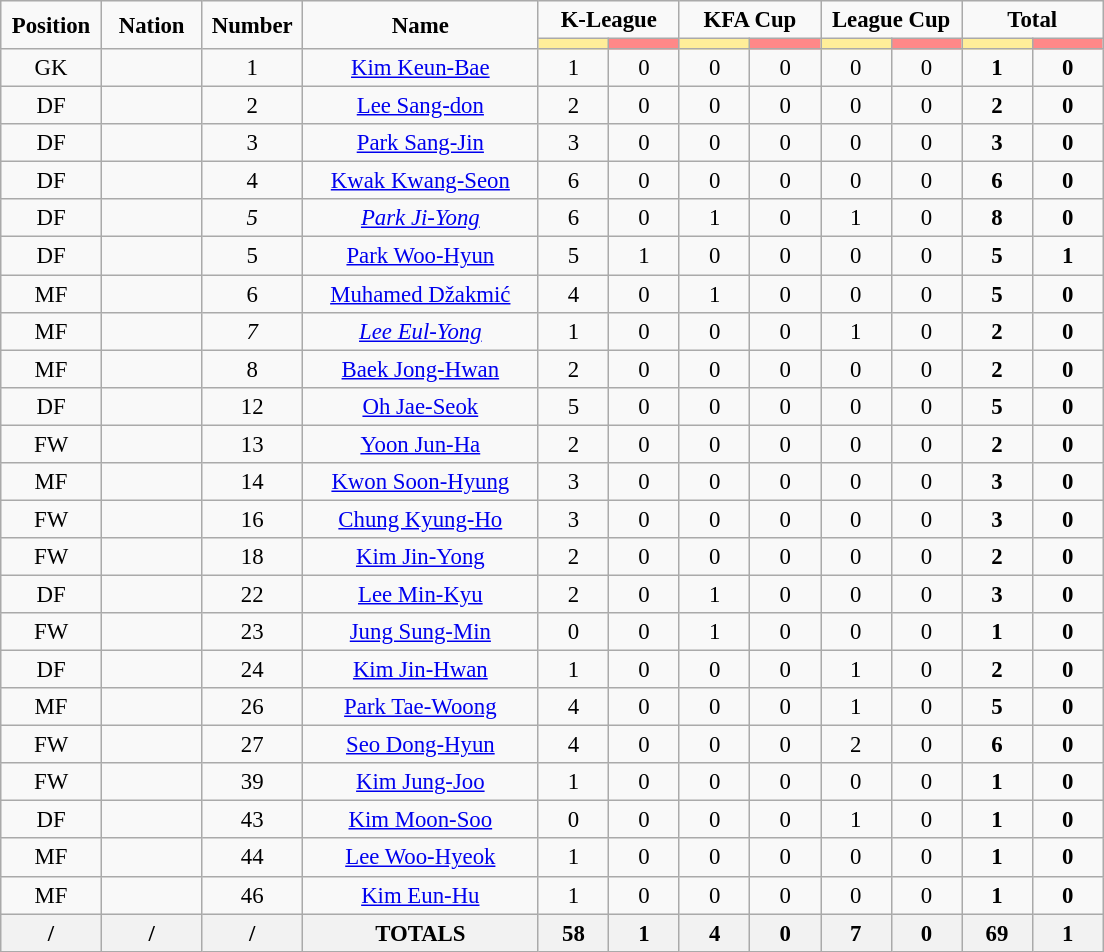<table class="wikitable" style="font-size: 95%; text-align: center;">
<tr>
<td rowspan="2" width="60" align="center"><strong>Position</strong></td>
<td rowspan="2" width="60" align="center"><strong>Nation</strong></td>
<td rowspan="2" width="60" align="center"><strong>Number</strong></td>
<td rowspan="2" width="150" align="center"><strong>Name</strong></td>
<td colspan="2" width="80" align="center"><strong>K-League</strong></td>
<td colspan="2" width="80" align="center"><strong>KFA Cup</strong></td>
<td colspan="2" width="80" align="center"><strong>League Cup</strong></td>
<td colspan="2" width="80" align="center"><strong>Total</strong></td>
</tr>
<tr>
<th width="40" style="background: #FFEE99"></th>
<th width="40" style="background: #FF8888"></th>
<th width="40" style="background: #FFEE99"></th>
<th width="40" style="background: #FF8888"></th>
<th width="40" style="background: #FFEE99"></th>
<th width="40" style="background: #FF8888"></th>
<th width="40" style="background: #FFEE99"></th>
<th width="40" style="background: #FF8888"></th>
</tr>
<tr>
<td>GK</td>
<td></td>
<td>1</td>
<td><a href='#'>Kim Keun-Bae</a></td>
<td>1</td>
<td>0</td>
<td>0</td>
<td>0</td>
<td>0</td>
<td>0</td>
<td><strong>1</strong></td>
<td><strong>0</strong></td>
</tr>
<tr>
<td>DF</td>
<td></td>
<td>2</td>
<td><a href='#'>Lee Sang-don</a></td>
<td>2</td>
<td>0</td>
<td>0</td>
<td>0</td>
<td>0</td>
<td>0</td>
<td><strong>2</strong></td>
<td><strong>0</strong></td>
</tr>
<tr>
<td>DF</td>
<td></td>
<td>3</td>
<td><a href='#'>Park Sang-Jin</a></td>
<td>3</td>
<td>0</td>
<td>0</td>
<td>0</td>
<td>0</td>
<td>0</td>
<td><strong>3</strong></td>
<td><strong>0</strong></td>
</tr>
<tr>
<td>DF</td>
<td></td>
<td>4</td>
<td><a href='#'>Kwak Kwang-Seon</a></td>
<td>6</td>
<td>0</td>
<td>0</td>
<td>0</td>
<td>0</td>
<td>0</td>
<td><strong>6</strong></td>
<td><strong>0</strong></td>
</tr>
<tr>
<td>DF</td>
<td></td>
<td><em>5</em></td>
<td><em><a href='#'>Park Ji-Yong</a></em></td>
<td>6</td>
<td>0</td>
<td>1</td>
<td>0</td>
<td>1</td>
<td>0</td>
<td><strong>8</strong></td>
<td><strong>0</strong></td>
</tr>
<tr>
<td>DF</td>
<td></td>
<td>5</td>
<td><a href='#'>Park Woo-Hyun</a></td>
<td>5</td>
<td>1</td>
<td>0</td>
<td>0</td>
<td>0</td>
<td>0</td>
<td><strong>5</strong></td>
<td><strong>1</strong></td>
</tr>
<tr>
<td>MF</td>
<td></td>
<td>6</td>
<td><a href='#'>Muhamed Džakmić</a></td>
<td>4</td>
<td>0</td>
<td>1</td>
<td>0</td>
<td>0</td>
<td>0</td>
<td><strong>5</strong></td>
<td><strong>0</strong></td>
</tr>
<tr>
<td>MF</td>
<td></td>
<td><em>7</em></td>
<td><em><a href='#'>Lee Eul-Yong</a></em></td>
<td>1</td>
<td>0</td>
<td>0</td>
<td>0</td>
<td>1</td>
<td>0</td>
<td><strong>2</strong></td>
<td><strong>0</strong></td>
</tr>
<tr>
<td>MF</td>
<td></td>
<td>8</td>
<td><a href='#'>Baek Jong-Hwan</a></td>
<td>2</td>
<td>0</td>
<td>0</td>
<td>0</td>
<td>0</td>
<td>0</td>
<td><strong>2</strong></td>
<td><strong>0</strong></td>
</tr>
<tr>
<td>DF</td>
<td></td>
<td>12</td>
<td><a href='#'>Oh Jae-Seok</a></td>
<td>5</td>
<td>0</td>
<td>0</td>
<td>0</td>
<td>0</td>
<td>0</td>
<td><strong>5</strong></td>
<td><strong>0</strong></td>
</tr>
<tr>
<td>FW</td>
<td></td>
<td>13</td>
<td><a href='#'>Yoon Jun-Ha</a></td>
<td>2</td>
<td>0</td>
<td>0</td>
<td>0</td>
<td>0</td>
<td>0</td>
<td><strong>2</strong></td>
<td><strong>0</strong></td>
</tr>
<tr>
<td>MF</td>
<td></td>
<td>14</td>
<td><a href='#'>Kwon Soon-Hyung</a></td>
<td>3</td>
<td>0</td>
<td>0</td>
<td>0</td>
<td>0</td>
<td>0</td>
<td><strong>3</strong></td>
<td><strong>0</strong></td>
</tr>
<tr>
<td>FW</td>
<td></td>
<td>16</td>
<td><a href='#'>Chung Kyung-Ho</a></td>
<td>3</td>
<td>0</td>
<td>0</td>
<td>0</td>
<td>0</td>
<td>0</td>
<td><strong>3</strong></td>
<td><strong>0</strong></td>
</tr>
<tr>
<td>FW</td>
<td></td>
<td>18</td>
<td><a href='#'>Kim Jin-Yong</a></td>
<td>2</td>
<td>0</td>
<td>0</td>
<td>0</td>
<td>0</td>
<td>0</td>
<td><strong>2</strong></td>
<td><strong>0</strong></td>
</tr>
<tr>
<td>DF</td>
<td></td>
<td>22</td>
<td><a href='#'>Lee Min-Kyu</a></td>
<td>2</td>
<td>0</td>
<td>1</td>
<td>0</td>
<td>0</td>
<td>0</td>
<td><strong>3</strong></td>
<td><strong>0</strong></td>
</tr>
<tr>
<td>FW</td>
<td></td>
<td>23</td>
<td><a href='#'>Jung Sung-Min</a></td>
<td>0</td>
<td>0</td>
<td>1</td>
<td>0</td>
<td>0</td>
<td>0</td>
<td><strong>1</strong></td>
<td><strong>0</strong></td>
</tr>
<tr>
<td>DF</td>
<td></td>
<td>24</td>
<td><a href='#'>Kim Jin-Hwan</a></td>
<td>1</td>
<td>0</td>
<td>0</td>
<td>0</td>
<td>1</td>
<td>0</td>
<td><strong>2</strong></td>
<td><strong>0</strong></td>
</tr>
<tr>
<td>MF</td>
<td></td>
<td>26</td>
<td><a href='#'>Park Tae-Woong</a></td>
<td>4</td>
<td>0</td>
<td>0</td>
<td>0</td>
<td>1</td>
<td>0</td>
<td><strong>5</strong></td>
<td><strong>0</strong></td>
</tr>
<tr>
<td>FW</td>
<td></td>
<td>27</td>
<td><a href='#'>Seo Dong-Hyun</a></td>
<td>4</td>
<td>0</td>
<td>0</td>
<td>0</td>
<td>2</td>
<td>0</td>
<td><strong>6</strong></td>
<td><strong>0</strong></td>
</tr>
<tr>
<td>FW</td>
<td></td>
<td>39</td>
<td><a href='#'>Kim Jung-Joo</a></td>
<td>1</td>
<td>0</td>
<td>0</td>
<td>0</td>
<td>0</td>
<td>0</td>
<td><strong>1</strong></td>
<td><strong>0</strong></td>
</tr>
<tr>
<td>DF</td>
<td></td>
<td>43</td>
<td><a href='#'>Kim Moon-Soo</a></td>
<td>0</td>
<td>0</td>
<td>0</td>
<td>0</td>
<td>1</td>
<td>0</td>
<td><strong>1</strong></td>
<td><strong>0</strong></td>
</tr>
<tr>
<td>MF</td>
<td></td>
<td>44</td>
<td><a href='#'>Lee Woo-Hyeok</a></td>
<td>1</td>
<td>0</td>
<td>0</td>
<td>0</td>
<td>0</td>
<td>0</td>
<td><strong>1</strong></td>
<td><strong>0</strong></td>
</tr>
<tr>
<td>MF</td>
<td></td>
<td>46</td>
<td><a href='#'>Kim Eun-Hu</a></td>
<td>1</td>
<td>0</td>
<td>0</td>
<td>0</td>
<td>0</td>
<td>0</td>
<td><strong>1</strong></td>
<td><strong>0</strong></td>
</tr>
<tr>
<th>/</th>
<th>/</th>
<th>/</th>
<th>TOTALS</th>
<th>58</th>
<th>1</th>
<th>4</th>
<th>0</th>
<th>7</th>
<th>0</th>
<th>69</th>
<th>1</th>
</tr>
</table>
